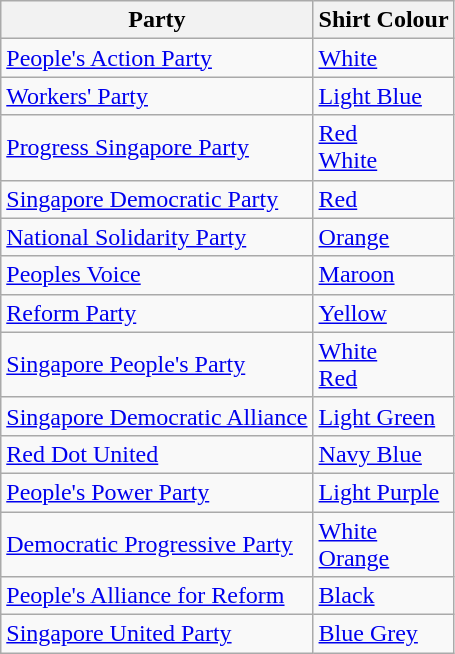<table class="wikitable sortable">
<tr>
<th>Party</th>
<th scope="col" class="unsortable">Shirt Colour</th>
</tr>
<tr>
<td><a href='#'>People's Action Party</a></td>
<td><a href='#'>White</a></td>
</tr>
<tr>
<td><a href='#'>Workers' Party</a></td>
<td><a href='#'>Light Blue</a></td>
</tr>
<tr>
<td><a href='#'>Progress Singapore Party</a></td>
<td><a href='#'>Red</a> <br><a href='#'>White</a></td>
</tr>
<tr>
<td><a href='#'>Singapore Democratic Party</a></td>
<td><a href='#'>Red</a></td>
</tr>
<tr>
<td><a href='#'>National Solidarity Party</a></td>
<td><a href='#'>Orange</a></td>
</tr>
<tr>
<td><a href='#'>Peoples Voice</a></td>
<td><a href='#'>Maroon</a></td>
</tr>
<tr>
<td><a href='#'>Reform Party</a></td>
<td><a href='#'>Yellow</a></td>
</tr>
<tr>
<td><a href='#'>Singapore People's Party</a></td>
<td><a href='#'>White</a> <br><a href='#'>Red</a></td>
</tr>
<tr>
<td><a href='#'>Singapore Democratic Alliance</a></td>
<td><a href='#'>Light Green</a></td>
</tr>
<tr>
<td><a href='#'>Red Dot United</a></td>
<td><a href='#'>Navy Blue</a></td>
</tr>
<tr>
<td><a href='#'>People's Power Party</a></td>
<td><a href='#'>Light Purple</a></td>
</tr>
<tr>
<td><a href='#'>Democratic Progressive Party</a></td>
<td><a href='#'>White</a> <br> <a href='#'>Orange</a></td>
</tr>
<tr>
<td><a href='#'>People's Alliance for Reform</a></td>
<td><a href='#'>Black</a></td>
</tr>
<tr>
<td><a href='#'>Singapore United Party</a></td>
<td><a href='#'>Blue Grey</a></td>
</tr>
</table>
